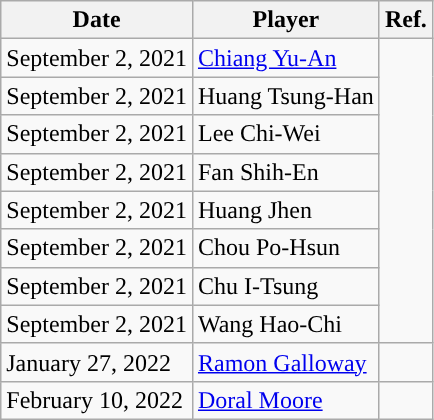<table class="wikitable">
<tr>
<th>Date</th>
<th>Player</th>
<th>Ref.</th>
</tr>
<tr>
<td>September 2, 2021</td>
<td><a href='#'>Chiang Yu-An</a></td>
<td rowspan=8></td>
</tr>
<tr>
<td>September 2, 2021</td>
<td>Huang Tsung-Han</td>
</tr>
<tr>
<td>September 2, 2021</td>
<td>Lee Chi-Wei</td>
</tr>
<tr>
<td>September 2, 2021</td>
<td>Fan Shih-En</td>
</tr>
<tr>
<td>September 2, 2021</td>
<td>Huang Jhen</td>
</tr>
<tr>
<td>September 2, 2021</td>
<td>Chou Po-Hsun</td>
</tr>
<tr>
<td>September 2, 2021</td>
<td>Chu I-Tsung</td>
</tr>
<tr>
<td>September 2, 2021</td>
<td>Wang Hao-Chi</td>
</tr>
<tr>
<td>January 27, 2022</td>
<td><a href='#'>Ramon Galloway</a></td>
<td></td>
</tr>
<tr>
<td>February 10, 2022</td>
<td><a href='#'>Doral Moore</a></td>
<td></td>
</tr>
</table>
